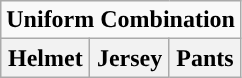<table class="wikitable">
<tr>
<td align="center" Colspan="3"><strong>Uniform Combination</strong></td>
</tr>
<tr align="center">
<th>Helmet</th>
<th>Jersey</th>
<th>Pants</th>
</tr>
</table>
